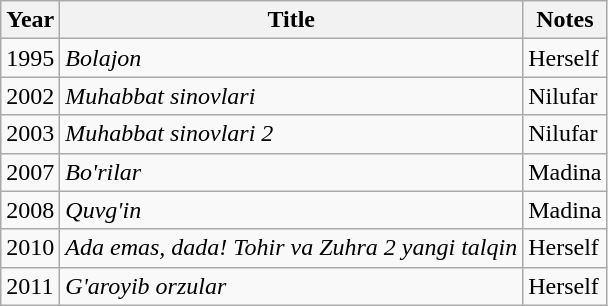<table class="wikitable sortable">
<tr>
<th>Year</th>
<th>Title</th>
<th class="unsortable">Notes</th>
</tr>
<tr>
<td>1995</td>
<td><em>Bolajon</em></td>
<td>Herself</td>
</tr>
<tr>
<td>2002</td>
<td><em>Muhabbat sinovlari</em></td>
<td>Nilufar</td>
</tr>
<tr>
<td>2003</td>
<td><em>Muhabbat sinovlari 2</em></td>
<td>Nilufar</td>
</tr>
<tr>
<td>2007</td>
<td><em>Bo'rilar</em></td>
<td>Madina</td>
</tr>
<tr>
<td>2008</td>
<td><em>Quvg'in</em></td>
<td>Madina</td>
</tr>
<tr>
<td>2010</td>
<td><em>Ada emas, dada! Tohir va Zuhra 2 yangi talqin</em></td>
<td>Herself</td>
</tr>
<tr>
<td>2011</td>
<td><em>G'aroyib orzular</em></td>
<td>Herself</td>
</tr>
</table>
